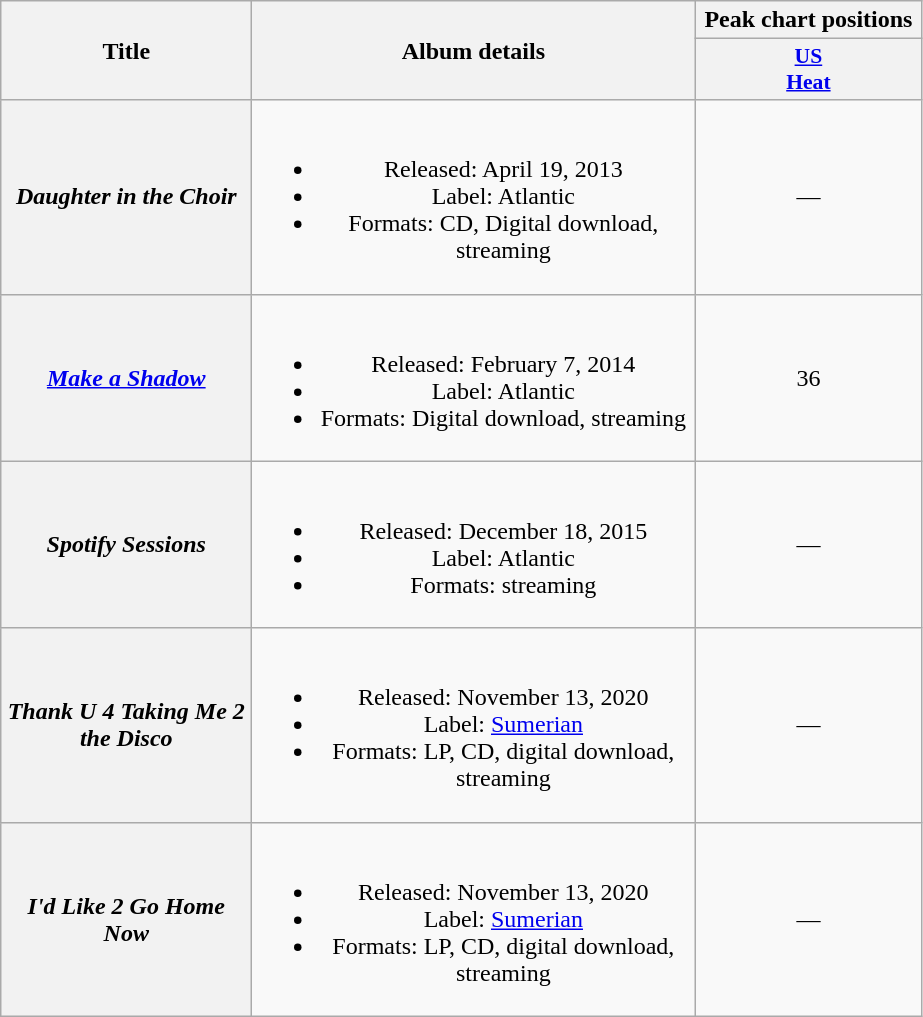<table class="wikitable plainrowheaders" style="text-align:center">
<tr>
<th scope="col" rowspan="2" style="width:10em;">Title</th>
<th scope="col" rowspan="2" style="width:18em;">Album details</th>
<th scope="col" colspan="1" style="width:9em;">Peak chart positions</th>
</tr>
<tr>
<th scope="col" style="width:3em;font-size:90%;"><a href='#'>US<br>Heat</a><br></th>
</tr>
<tr>
<th scope="row"><em>Daughter in the Choir</em></th>
<td><br><ul><li>Released: April 19, 2013</li><li>Label: Atlantic</li><li>Formats: CD, Digital download, streaming</li></ul></td>
<td>—</td>
</tr>
<tr>
<th scope="row"><em><a href='#'>Make a Shadow</a></em></th>
<td><br><ul><li>Released: February 7, 2014</li><li>Label: Atlantic</li><li>Formats: Digital download, streaming</li></ul></td>
<td>36</td>
</tr>
<tr>
<th scope="row"><em>Spotify Sessions</em></th>
<td><br><ul><li>Released: December 18, 2015</li><li>Label: Atlantic</li><li>Formats: streaming</li></ul></td>
<td>—</td>
</tr>
<tr>
<th scope="row"><em>Thank U 4 Taking Me 2 the Disco</em></th>
<td><br><ul><li>Released: November 13, 2020</li><li>Label: <a href='#'>Sumerian</a></li><li>Formats: LP, CD, digital download, streaming</li></ul></td>
<td>—</td>
</tr>
<tr>
<th scope="row"><em>I'd Like 2 Go Home Now</em></th>
<td><br><ul><li>Released: November 13, 2020</li><li>Label: <a href='#'>Sumerian</a></li><li>Formats: LP, CD, digital download, streaming</li></ul></td>
<td>—</td>
</tr>
</table>
